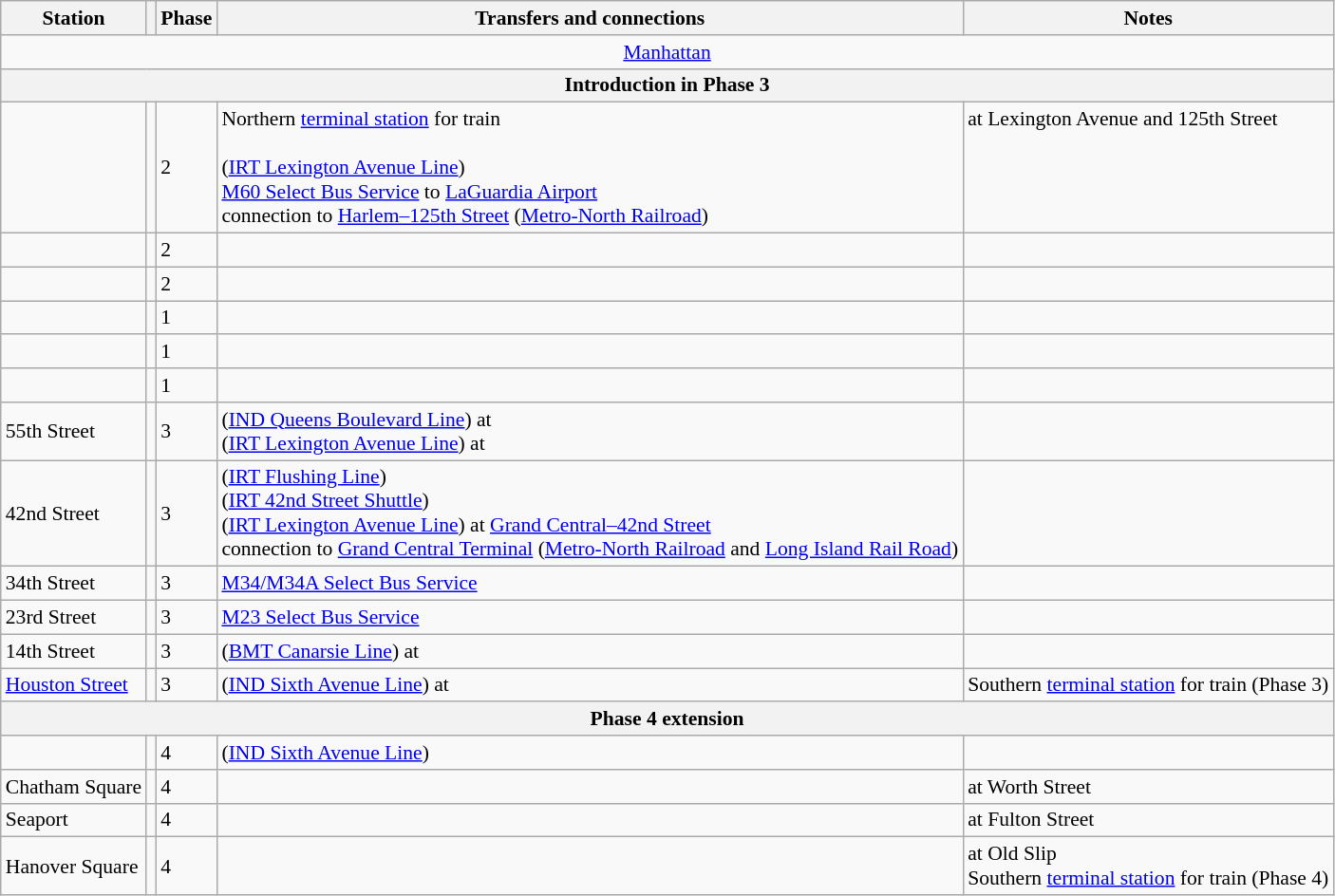<table class="wikitable" style="font-size:90%">
<tr>
<th>Station</th>
<th></th>
<th>Phase</th>
<th>Transfers and connections</th>
<th>Notes</th>
</tr>
<tr>
<td style="text-align:center;" colspan="5"><a href='#'>Manhattan</a></td>
</tr>
<tr>
<th colspan=5>Introduction in Phase 3</th>
</tr>
<tr>
<td></td>
<td></td>
<td>2</td>
<td>Northern <a href='#'>terminal station</a> for  train<br><br> (<a href='#'>IRT Lexington Avenue Line</a>)<br><a href='#'>M60 Select Bus Service</a> to <a href='#'>LaGuardia Airport</a><br>connection to <a href='#'>Harlem–125th Street</a> (<a href='#'>Metro-North Railroad</a>)</td>
<td valign=top>at Lexington Avenue and 125th Street</td>
</tr>
<tr>
<td></td>
<td></td>
<td>2</td>
<td></td>
<td valign=top></td>
</tr>
<tr>
<td></td>
<td></td>
<td>2</td>
<td></td>
<td valign=top></td>
</tr>
<tr>
<td></td>
<td></td>
<td>1</td>
<td></td>
<td valign=top></td>
</tr>
<tr>
<td></td>
<td></td>
<td>1</td>
<td></td>
<td valign=top></td>
</tr>
<tr>
<td></td>
<td></td>
<td>1</td>
<td></td>
<td valign=top></td>
</tr>
<tr>
<td>55th Street</td>
<td></td>
<td>3</td>
<td> (<a href='#'>IND Queens Boulevard Line</a>) at <br> (<a href='#'>IRT Lexington Avenue Line</a>) at </td>
<td valign=top></td>
</tr>
<tr>
<td>42nd Street</td>
<td></td>
<td>3</td>
<td> (<a href='#'>IRT Flushing Line</a>)<br> (<a href='#'>IRT 42nd Street Shuttle</a>)<br>  (<a href='#'>IRT Lexington Avenue Line</a>) at <a href='#'>Grand Central–42nd Street</a><br>connection to <a href='#'>Grand Central Terminal</a> (<a href='#'>Metro-North Railroad</a> and <a href='#'>Long Island Rail Road</a>)</td>
<td valign=top></td>
</tr>
<tr>
<td>34th Street</td>
<td></td>
<td>3</td>
<td><a href='#'>M34/M34A Select Bus Service</a></td>
<td valign=top></td>
</tr>
<tr>
<td>23rd Street</td>
<td></td>
<td>3</td>
<td><a href='#'>M23 Select Bus Service</a></td>
<td valign=top></td>
</tr>
<tr>
<td>14th Street</td>
<td></td>
<td>3</td>
<td> (<a href='#'>BMT Canarsie Line</a>) at </td>
<td valign=top></td>
</tr>
<tr>
<td><a href='#'>Houston Street</a></td>
<td></td>
<td>3</td>
<td> (<a href='#'>IND Sixth Avenue Line</a>) at </td>
<td valign=top>Southern <a href='#'>terminal station</a> for  train (Phase 3)</td>
</tr>
<tr>
<th colspan=5>Phase 4 extension</th>
</tr>
<tr>
<td></td>
<td></td>
<td>4</td>
<td> (<a href='#'>IND Sixth Avenue Line</a>)</td>
<td valign=top></td>
</tr>
<tr>
<td>Chatham Square</td>
<td></td>
<td>4</td>
<td></td>
<td valign=top>at Worth Street</td>
</tr>
<tr>
<td>Seaport</td>
<td></td>
<td>4</td>
<td></td>
<td valign=top>at Fulton Street</td>
</tr>
<tr>
<td>Hanover Square</td>
<td></td>
<td>4</td>
<td></td>
<td valign=top>at Old Slip<br>Southern <a href='#'>terminal station</a> for  train (Phase 4)</td>
</tr>
</table>
